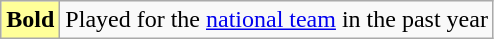<table class="wikitable">
<tr>
<td style="background-color:#FFFF99"><strong>Bold</strong></td>
<td>Played for the <a href='#'>national team</a> in the past year</td>
</tr>
</table>
